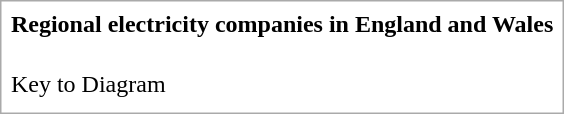<table class="infobox" style="background:#fff">
<tr>
<th colspan=2 style="text-align:center">Regional electricity companies in England and Wales</th>
</tr>
<tr>
<td><br>Key to Diagram</td>
</tr>
<tr>
<td></td>
</tr>
</table>
